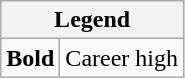<table class="wikitable">
<tr>
<th colspan="2">Legend</th>
</tr>
<tr>
<td><strong>Bold</strong></td>
<td>Career high</td>
</tr>
</table>
